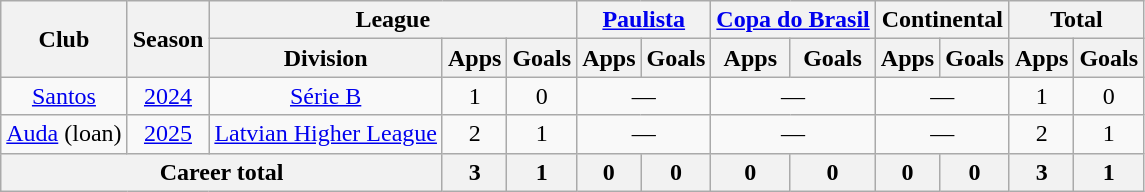<table class="wikitable" style="text-align: center;">
<tr>
<th rowspan="2">Club</th>
<th rowspan="2">Season</th>
<th colspan="3">League</th>
<th colspan="2"><a href='#'>Paulista</a></th>
<th colspan="2"><a href='#'>Copa do Brasil</a></th>
<th colspan="2">Continental</th>
<th colspan="2">Total</th>
</tr>
<tr>
<th>Division</th>
<th>Apps</th>
<th>Goals</th>
<th>Apps</th>
<th>Goals</th>
<th>Apps</th>
<th>Goals</th>
<th>Apps</th>
<th>Goals</th>
<th>Apps</th>
<th>Goals</th>
</tr>
<tr>
<td><a href='#'>Santos</a></td>
<td><a href='#'>2024</a></td>
<td><a href='#'>Série B</a></td>
<td>1</td>
<td>0</td>
<td colspan="2">—</td>
<td colspan="2">—</td>
<td colspan="2">—</td>
<td>1</td>
<td>0</td>
</tr>
<tr>
<td><a href='#'>Auda</a> (loan)</td>
<td><a href='#'>2025</a></td>
<td><a href='#'>Latvian Higher League</a></td>
<td>2</td>
<td>1</td>
<td colspan="2">—</td>
<td colspan="2">—</td>
<td colspan="2">—</td>
<td>2</td>
<td>1</td>
</tr>
<tr>
<th colspan="3">Career total</th>
<th>3</th>
<th>1</th>
<th>0</th>
<th>0</th>
<th>0</th>
<th>0</th>
<th>0</th>
<th>0</th>
<th>3</th>
<th>1</th>
</tr>
</table>
